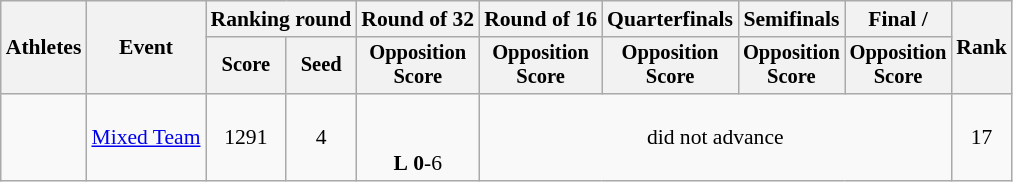<table class="wikitable" style="font-size:90%;">
<tr>
<th rowspan="2">Athletes</th>
<th rowspan="2">Event</th>
<th colspan="2">Ranking round</th>
<th>Round of 32</th>
<th>Round of 16</th>
<th>Quarterfinals</th>
<th>Semifinals</th>
<th>Final / </th>
<th rowspan=2>Rank</th>
</tr>
<tr style="font-size:95%">
<th>Score</th>
<th>Seed</th>
<th>Opposition<br>Score</th>
<th>Opposition<br>Score</th>
<th>Opposition<br>Score</th>
<th>Opposition<br>Score</th>
<th>Opposition<br>Score</th>
</tr>
<tr align=center>
<td align=left><br></td>
<td><a href='#'>Mixed Team</a></td>
<td>1291</td>
<td>4</td>
<td><br><br> <strong>L</strong> <strong>0</strong>-6</td>
<td colspan=4>did not advance</td>
<td>17</td>
</tr>
</table>
